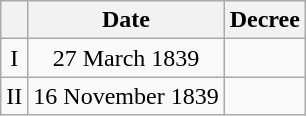<table class="wikitable" style="text-align:center;">
<tr>
<th></th>
<th>Date</th>
<th>Decree</th>
</tr>
<tr>
<td>I</td>
<td>27 March 1839</td>
<td></td>
</tr>
<tr>
<td>II</td>
<td>16 November 1839</td>
<td></td>
</tr>
</table>
